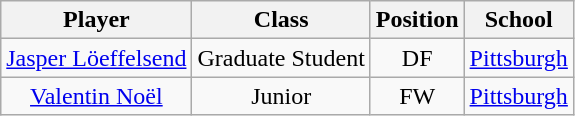<table class="wikitable sortable" style="text-align:center">
<tr>
<th>Player</th>
<th>Class</th>
<th>Position</th>
<th>School</th>
</tr>
<tr>
<td><a href='#'>Jasper Löeffelsend</a></td>
<td>Graduate Student</td>
<td>DF</td>
<td><a href='#'>Pittsburgh</a></td>
</tr>
<tr>
<td><a href='#'>Valentin Noël</a></td>
<td>Junior</td>
<td>FW</td>
<td><a href='#'>Pittsburgh</a></td>
</tr>
</table>
